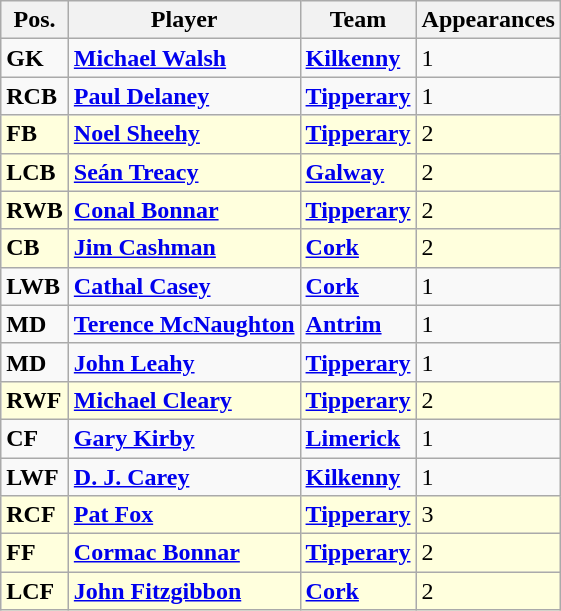<table class="wikitable">
<tr>
<th>Pos.</th>
<th>Player</th>
<th>Team</th>
<th>Appearances</th>
</tr>
<tr>
<td><strong>GK</strong></td>
<td> <strong><a href='#'>Michael Walsh</a></strong></td>
<td><strong><a href='#'>Kilkenny</a></strong></td>
<td>1</td>
</tr>
<tr>
<td><strong>RCB</strong></td>
<td> <strong><a href='#'>Paul Delaney</a></strong></td>
<td><strong><a href='#'>Tipperary</a></strong></td>
<td>1</td>
</tr>
<tr bgcolor=#FFFFDD>
<td><strong>FB</strong></td>
<td> <strong><a href='#'>Noel Sheehy</a></strong></td>
<td><strong><a href='#'>Tipperary</a></strong></td>
<td>2</td>
</tr>
<tr bgcolor=#FFFFDD>
<td><strong>LCB</strong></td>
<td> <strong><a href='#'>Seán Treacy</a></strong></td>
<td><strong><a href='#'>Galway</a></strong></td>
<td>2</td>
</tr>
<tr bgcolor=#FFFFDD>
<td><strong>RWB</strong></td>
<td> <strong><a href='#'>Conal Bonnar</a></strong></td>
<td><strong><a href='#'>Tipperary</a></strong></td>
<td>2</td>
</tr>
<tr bgcolor=#FFFFDD>
<td><strong>CB</strong></td>
<td> <strong><a href='#'>Jim Cashman</a></strong></td>
<td><strong><a href='#'>Cork</a></strong></td>
<td>2</td>
</tr>
<tr>
<td><strong>LWB</strong></td>
<td> <strong><a href='#'>Cathal Casey</a></strong></td>
<td><strong><a href='#'>Cork</a></strong></td>
<td>1</td>
</tr>
<tr>
<td><strong>MD</strong></td>
<td> <strong><a href='#'>Terence McNaughton</a></strong></td>
<td><strong><a href='#'>Antrim</a></strong></td>
<td>1</td>
</tr>
<tr>
<td><strong>MD</strong></td>
<td> <strong><a href='#'>John Leahy</a></strong></td>
<td><strong><a href='#'>Tipperary</a></strong></td>
<td>1</td>
</tr>
<tr bgcolor=#FFFFDD>
<td><strong>RWF</strong></td>
<td> <strong><a href='#'>Michael Cleary</a></strong></td>
<td><strong><a href='#'>Tipperary</a></strong></td>
<td>2</td>
</tr>
<tr>
<td><strong>CF</strong></td>
<td> <strong><a href='#'>Gary Kirby</a></strong></td>
<td><strong><a href='#'>Limerick</a></strong></td>
<td>1</td>
</tr>
<tr>
<td><strong>LWF</strong></td>
<td> <strong><a href='#'>D. J. Carey</a></strong></td>
<td><strong><a href='#'>Kilkenny</a></strong></td>
<td>1</td>
</tr>
<tr bgcolor=#FFFFDD>
<td><strong>RCF</strong></td>
<td> <strong><a href='#'>Pat Fox</a></strong></td>
<td><strong><a href='#'>Tipperary</a></strong></td>
<td>3</td>
</tr>
<tr bgcolor=#FFFFDD>
<td><strong>FF</strong></td>
<td> <strong><a href='#'>Cormac Bonnar</a></strong></td>
<td><strong><a href='#'>Tipperary</a></strong></td>
<td>2</td>
</tr>
<tr bgcolor=#FFFFDD>
<td><strong>LCF</strong></td>
<td> <strong><a href='#'>John Fitzgibbon</a></strong></td>
<td><strong><a href='#'>Cork</a></strong></td>
<td>2</td>
</tr>
</table>
